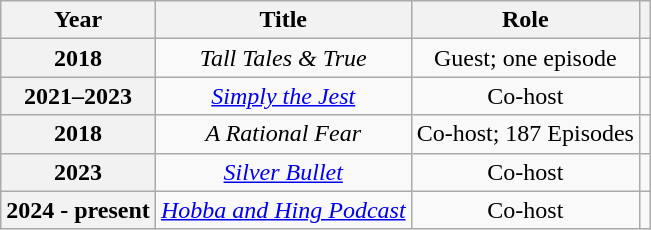<table class="wikitable plainrowheaders" style="text-align:center;">
<tr>
<th>Year</th>
<th>Title</th>
<th>Role</th>
<th></th>
</tr>
<tr>
<th scope="row">2018</th>
<td><em>Tall Tales & True</em></td>
<td>Guest; one episode</td>
<td></td>
</tr>
<tr>
<th scope="row">2021–2023</th>
<td><em><a href='#'>Simply the Jest</a></em></td>
<td>Co-host</td>
<td></td>
</tr>
<tr>
<th scope="row">2018</th>
<td><em>A Rational Fear</em></td>
<td>Co-host; 187 Episodes</td>
<td></td>
</tr>
<tr>
<th scope="row">2023</th>
<td><em><a href='#'>Silver Bullet</a></em></td>
<td>Co-host</td>
<td></td>
</tr>
<tr>
<th scope="row">2024 - present</th>
<td><em><a href='#'>Hobba and Hing Podcast</a></em></td>
<td>Co-host</td>
<td></td>
</tr>
</table>
